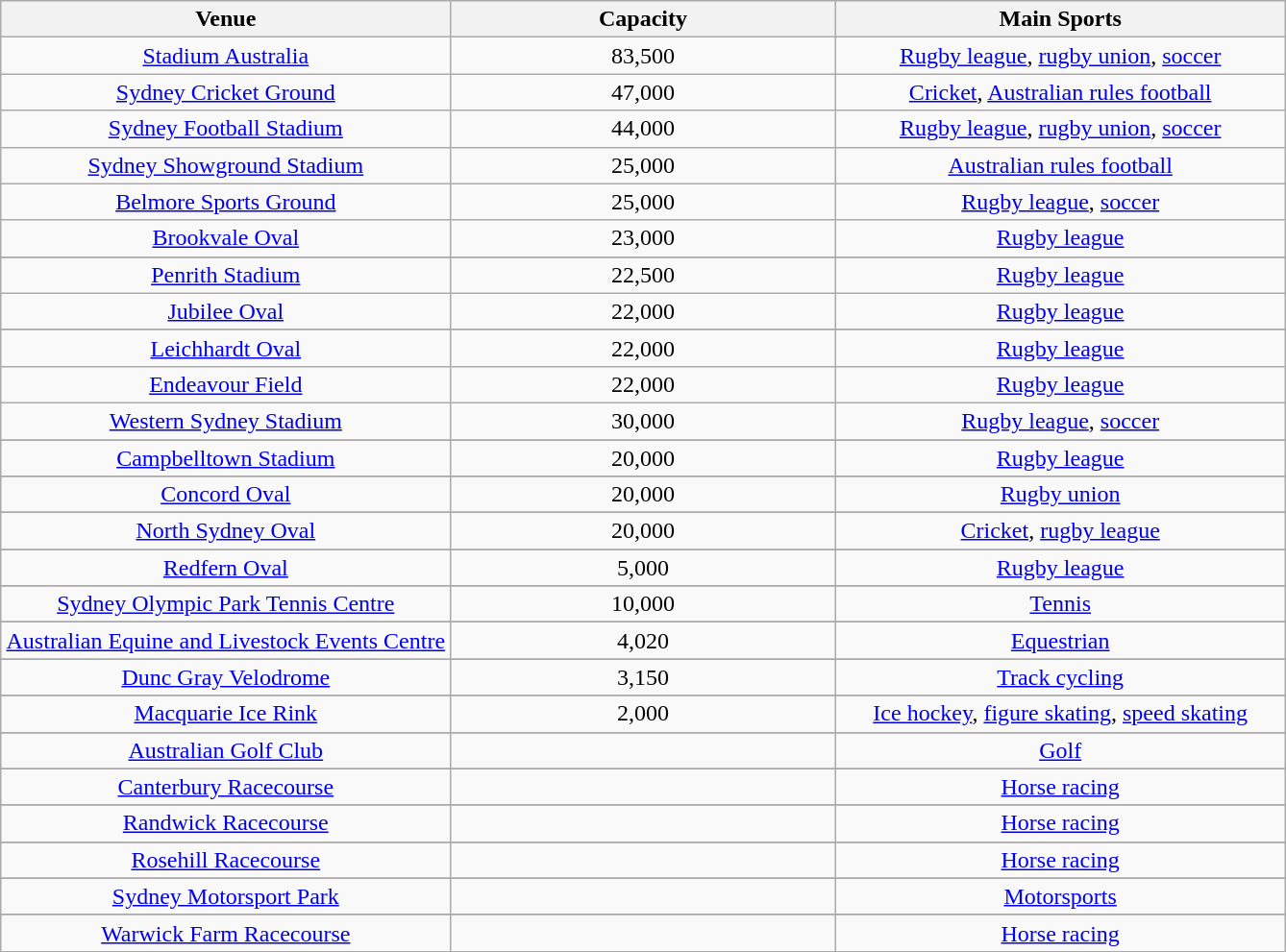<table class="wikitable"  style="width:auto; margin:auto;">
<tr>
<th>Venue</th>
<th>Capacity</th>
<th>Main Sports</th>
</tr>
<tr style="text-align:center;">
<td style="width:35%; "><a href='#'>Stadium Australia</a></td>
<td style="width:30%; ">83,500</td>
<td style="width:35%; "><a href='#'>Rugby league</a>, <a href='#'>rugby union</a>, <a href='#'>soccer</a></td>
</tr>
<tr>
<td style="width:35%; text-align:center;"><a href='#'>Sydney Cricket Ground</a></td>
<td style="width:30%; text-align:center;">47,000</td>
<td style="width:35%; text-align:center;"><a href='#'>Cricket</a>, <a href='#'>Australian rules football</a></td>
</tr>
<tr style="text-align:center;">
<td style="width:35%; "><a href='#'>Sydney Football Stadium</a></td>
<td style="width:30%; ">44,000</td>
<td style="width:35%; "><a href='#'>Rugby league</a>, <a href='#'>rugby union</a>, <a href='#'>soccer</a></td>
</tr>
<tr>
<td style="width:35%; text-align:center;"><a href='#'>Sydney Showground Stadium</a></td>
<td style="width:30%; text-align:center;">25,000</td>
<td style="width:35%; text-align:center;"><a href='#'>Australian rules football</a></td>
</tr>
<tr style="text-align:center;">
<td style="width:35%; "><a href='#'>Belmore Sports Ground</a></td>
<td style="width:30%; ">25,000</td>
<td style="width:35%; "><a href='#'>Rugby league</a>, <a href='#'>soccer</a></td>
</tr>
<tr style="text-align:center;">
<td style="width:35%; "><a href='#'>Brookvale Oval</a></td>
<td style="width:30%; ">23,000</td>
<td style="width:35%; "><a href='#'>Rugby league</a></td>
</tr>
<tr>
</tr>
<tr>
</tr>
<tr style="text-align:center;">
<td style="width:35%; text-align:center;"><a href='#'>Penrith Stadium</a></td>
<td style="width:30%; text-align:center;">22,500</td>
<td style="width:35%; text-align:center;"><a href='#'>Rugby league</a></td>
</tr>
<tr style="text-align:center;">
<td style="width:35%; "><a href='#'>Jubilee Oval</a></td>
<td style="width:30%; ">22,000</td>
<td style="width:35%; "><a href='#'>Rugby league</a></td>
</tr>
<tr>
</tr>
<tr style="text-align:center;">
<td style="width:35%; "><a href='#'>Leichhardt Oval</a></td>
<td style="width:30%; ">22,000</td>
<td style="width:35%; "><a href='#'>Rugby league</a></td>
</tr>
<tr style="text-align:center;">
<td style="width:35%; "><a href='#'>Endeavour Field</a></td>
<td style="width:30%; ">22,000</td>
<td style="width:35%; "><a href='#'>Rugby league</a></td>
</tr>
<tr style="text-align:center;">
<td style="width:35%; "><a href='#'>Western Sydney Stadium</a></td>
<td style="width:30%; ">30,000</td>
<td style="width:35%; "><a href='#'>Rugby league</a>, <a href='#'>soccer</a></td>
</tr>
<tr>
</tr>
<tr style="text-align:center;">
<td style="width:35%; "><a href='#'>Campbelltown Stadium</a></td>
<td style="width:30%; ">20,000</td>
<td style="width:35%; "><a href='#'>Rugby league</a></td>
</tr>
<tr>
</tr>
<tr style="text-align:center;">
<td style="width:35%; "><a href='#'>Concord Oval</a></td>
<td style="width:30%; ">20,000</td>
<td style="width:35%; "><a href='#'>Rugby union</a></td>
</tr>
<tr>
</tr>
<tr style="text-align:center;">
<td style="width:35%; "><a href='#'>North Sydney Oval</a></td>
<td style="width:30%; ">20,000</td>
<td style="width:35%; "><a href='#'>Cricket</a>, <a href='#'>rugby league</a></td>
</tr>
<tr>
</tr>
<tr style="text-align:center;">
<td style="width:35%; "><a href='#'>Redfern Oval</a></td>
<td style="width:30%; ">5,000</td>
<td style="width:35%; "><a href='#'>Rugby league</a></td>
</tr>
<tr>
</tr>
<tr style="text-align:center;">
<td style="width:35%; "><a href='#'>Sydney Olympic Park Tennis Centre</a></td>
<td style="width:30%; ">10,000</td>
<td style="width:35%; "><a href='#'>Tennis</a></td>
</tr>
<tr>
</tr>
<tr style="text-align:center;">
<td style="width:35%; "><a href='#'>Australian Equine and Livestock Events Centre</a></td>
<td style="width:30%; ">4,020</td>
<td style="width:35%; "><a href='#'>Equestrian</a></td>
</tr>
<tr>
</tr>
<tr style="text-align:center;">
<td style="width:35%; "><a href='#'>Dunc Gray Velodrome</a></td>
<td style="width:30%; ">3,150</td>
<td style="width:35%; "><a href='#'>Track cycling</a></td>
</tr>
<tr>
</tr>
<tr style="text-align:center;">
<td style="width:35%; "><a href='#'>Macquarie Ice Rink</a></td>
<td style="width:30%; ">2,000</td>
<td style="width:35%; "><a href='#'>Ice hockey</a>, <a href='#'>figure skating</a>, <a href='#'>speed skating</a></td>
</tr>
<tr>
</tr>
<tr style="text-align:center;">
<td style="width:35%; "><a href='#'>Australian Golf Club</a></td>
<td style="width:30%; "></td>
<td style="width:35%; "><a href='#'>Golf</a></td>
</tr>
<tr>
</tr>
<tr style="text-align:center;">
<td style="width:35%; "><a href='#'>Canterbury Racecourse</a></td>
<td style="width:30%; "></td>
<td style="width:35%; "><a href='#'>Horse racing</a></td>
</tr>
<tr>
</tr>
<tr style="text-align:center;">
<td style="width:35%; "><a href='#'>Randwick Racecourse</a></td>
<td style="width:30%; "></td>
<td style="width:35%; "><a href='#'>Horse racing</a></td>
</tr>
<tr>
</tr>
<tr style="text-align:center;">
<td style="width:35%; "><a href='#'>Rosehill Racecourse</a></td>
<td style="width:30%; "></td>
<td style="width:35%; "><a href='#'>Horse racing</a></td>
</tr>
<tr>
</tr>
<tr style="text-align:center;">
<td style="width:35%; "><a href='#'>Sydney Motorsport Park</a></td>
<td style="width:30%; "></td>
<td style="width:35%; "><a href='#'>Motorsports</a></td>
</tr>
<tr>
</tr>
<tr style="text-align:center;">
<td style="width:35%; "><a href='#'>Warwick Farm Racecourse</a></td>
<td style="width:30%; "></td>
<td style="width:35%; "><a href='#'>Horse racing</a></td>
</tr>
<tr>
</tr>
</table>
